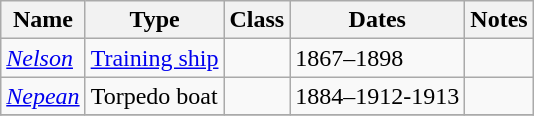<table class="wikitable">
<tr>
<th>Name</th>
<th>Type</th>
<th>Class</th>
<th>Dates</th>
<th>Notes</th>
</tr>
<tr>
<td><em><a href='#'>Nelson</a></em></td>
<td><a href='#'>Training ship</a></td>
<td> </td>
<td>1867–1898</td>
<td> </td>
</tr>
<tr>
<td><em><a href='#'>Nepean</a></em></td>
<td>Torpedo boat</td>
<td> </td>
<td>1884–1912-1913</td>
<td> </td>
</tr>
<tr>
</tr>
</table>
